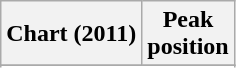<table class="wikitable sortable plainrowheaders" style="text-align:center">
<tr>
<th scope="col">Chart (2011)</th>
<th scope="col">Peak<br>position</th>
</tr>
<tr>
</tr>
<tr>
</tr>
</table>
